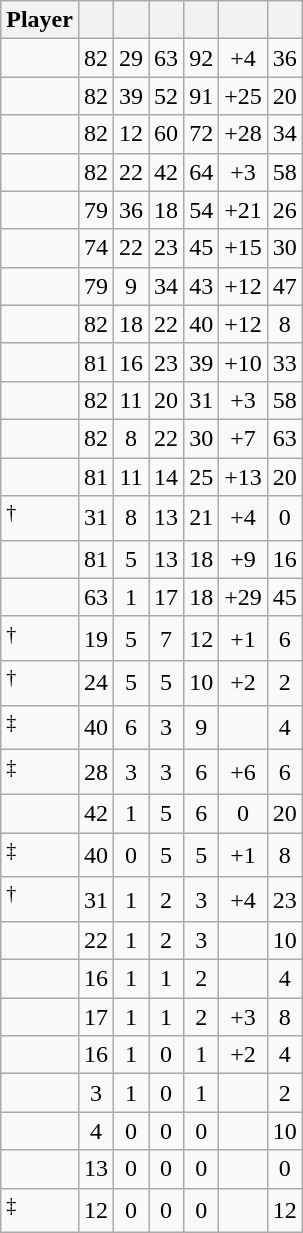<table class="wikitable sortable" style="text-align:center;">
<tr>
<th>Player</th>
<th></th>
<th></th>
<th></th>
<th></th>
<th data-sort-type="number"></th>
<th></th>
</tr>
<tr>
<td style="text-align:left;"></td>
<td>82</td>
<td>29</td>
<td>63</td>
<td>92</td>
<td>+4</td>
<td>36</td>
</tr>
<tr>
<td style="text-align:left;"></td>
<td>82</td>
<td>39</td>
<td>52</td>
<td>91</td>
<td>+25</td>
<td>20</td>
</tr>
<tr>
<td style="text-align:left;"></td>
<td>82</td>
<td>12</td>
<td>60</td>
<td>72</td>
<td>+28</td>
<td>34</td>
</tr>
<tr>
<td style="text-align:left;"></td>
<td>82</td>
<td>22</td>
<td>42</td>
<td>64</td>
<td>+3</td>
<td>58</td>
</tr>
<tr>
<td style="text-align:left;"></td>
<td>79</td>
<td>36</td>
<td>18</td>
<td>54</td>
<td>+21</td>
<td>26</td>
</tr>
<tr>
<td style="text-align:left;"></td>
<td>74</td>
<td>22</td>
<td>23</td>
<td>45</td>
<td>+15</td>
<td>30</td>
</tr>
<tr>
<td style="text-align:left;"></td>
<td>79</td>
<td>9</td>
<td>34</td>
<td>43</td>
<td>+12</td>
<td>47</td>
</tr>
<tr>
<td style="text-align:left;"></td>
<td>82</td>
<td>18</td>
<td>22</td>
<td>40</td>
<td>+12</td>
<td>8</td>
</tr>
<tr>
<td style="text-align:left;"></td>
<td>81</td>
<td>16</td>
<td>23</td>
<td>39</td>
<td>+10</td>
<td>33</td>
</tr>
<tr>
<td style="text-align:left;"></td>
<td>82</td>
<td>11</td>
<td>20</td>
<td>31</td>
<td>+3</td>
<td>58</td>
</tr>
<tr>
<td style="text-align:left;"></td>
<td>82</td>
<td>8</td>
<td>22</td>
<td>30</td>
<td>+7</td>
<td>63</td>
</tr>
<tr>
<td style="text-align:left;"></td>
<td>81</td>
<td>11</td>
<td>14</td>
<td>25</td>
<td>+13</td>
<td>20</td>
</tr>
<tr>
<td style="text-align:left;"><sup>†</sup></td>
<td>31</td>
<td>8</td>
<td>13</td>
<td>21</td>
<td>+4</td>
<td>0</td>
</tr>
<tr>
<td style="text-align:left;"></td>
<td>81</td>
<td>5</td>
<td>13</td>
<td>18</td>
<td>+9</td>
<td>16</td>
</tr>
<tr>
<td style="text-align:left;"></td>
<td>63</td>
<td>1</td>
<td>17</td>
<td>18</td>
<td>+29</td>
<td>45</td>
</tr>
<tr>
<td style="text-align:left;"><sup>†</sup></td>
<td>19</td>
<td>5</td>
<td>7</td>
<td>12</td>
<td>+1</td>
<td>6</td>
</tr>
<tr>
<td style="text-align:left;"><sup>†</sup></td>
<td>24</td>
<td>5</td>
<td>5</td>
<td>10</td>
<td>+2</td>
<td>2</td>
</tr>
<tr>
<td style="text-align:left;"><sup>‡</sup></td>
<td>40</td>
<td>6</td>
<td>3</td>
<td>9</td>
<td></td>
<td>4</td>
</tr>
<tr>
<td style="text-align:left;"><sup>‡</sup></td>
<td>28</td>
<td>3</td>
<td>3</td>
<td>6</td>
<td>+6</td>
<td>6</td>
</tr>
<tr>
<td style="text-align:left;"></td>
<td>42</td>
<td>1</td>
<td>5</td>
<td>6</td>
<td>0</td>
<td>20</td>
</tr>
<tr>
<td style="text-align:left;"><sup>‡</sup></td>
<td>40</td>
<td>0</td>
<td>5</td>
<td>5</td>
<td>+1</td>
<td>8</td>
</tr>
<tr>
<td style="text-align:left;"><sup>†</sup></td>
<td>31</td>
<td>1</td>
<td>2</td>
<td>3</td>
<td>+4</td>
<td>23</td>
</tr>
<tr>
<td style="text-align:left;"></td>
<td>22</td>
<td>1</td>
<td>2</td>
<td>3</td>
<td></td>
<td>10</td>
</tr>
<tr>
<td style="text-align:left;"></td>
<td>16</td>
<td>1</td>
<td>1</td>
<td>2</td>
<td></td>
<td>4</td>
</tr>
<tr>
<td style="text-align:left;"></td>
<td>17</td>
<td>1</td>
<td>1</td>
<td>2</td>
<td>+3</td>
<td>8</td>
</tr>
<tr>
<td style="text-align:left;"></td>
<td>16</td>
<td>1</td>
<td>0</td>
<td>1</td>
<td>+2</td>
<td>4</td>
</tr>
<tr>
<td style="text-align:left;"></td>
<td>3</td>
<td>1</td>
<td>0</td>
<td>1</td>
<td></td>
<td>2</td>
</tr>
<tr>
<td style="text-align:left;"></td>
<td>4</td>
<td>0</td>
<td>0</td>
<td>0</td>
<td></td>
<td>10</td>
</tr>
<tr>
<td style="text-align:left;"></td>
<td>13</td>
<td>0</td>
<td>0</td>
<td>0</td>
<td></td>
<td>0</td>
</tr>
<tr>
<td style="text-align:left;"><sup>‡</sup></td>
<td>12</td>
<td>0</td>
<td>0</td>
<td>0</td>
<td></td>
<td>12</td>
</tr>
</table>
